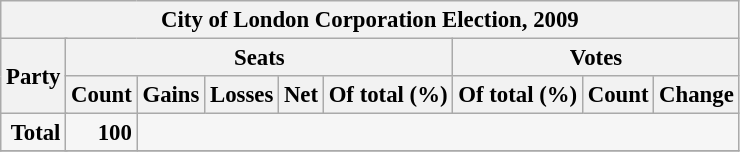<table class="wikitable" style="font-size:95%;">
<tr>
<th colspan="11"><strong>City of London Corporation Election, 2009</strong></th>
</tr>
<tr>
<th colspan="2" rowspan="2">Party</th>
<th colspan="5">Seats</th>
<th colspan="3">Votes</th>
</tr>
<tr>
<th>Count</th>
<th>Gains</th>
<th>Losses</th>
<th>Net</th>
<th>Of total (%)</th>
<th>Of total (%)</th>
<th>Count</th>
<th>Change<br>
</th>
</tr>
<tr bgcolor=#F6F6F6>
<td colspan=2 style="text-align: right; margin-right: 1em"><strong>Total</strong></td>
<td style="text-align: right;"><strong>100</strong></td>
<td colspan=7 style="text-align: right; margin-right: 1em"></td>
</tr>
<tr>
</tr>
</table>
